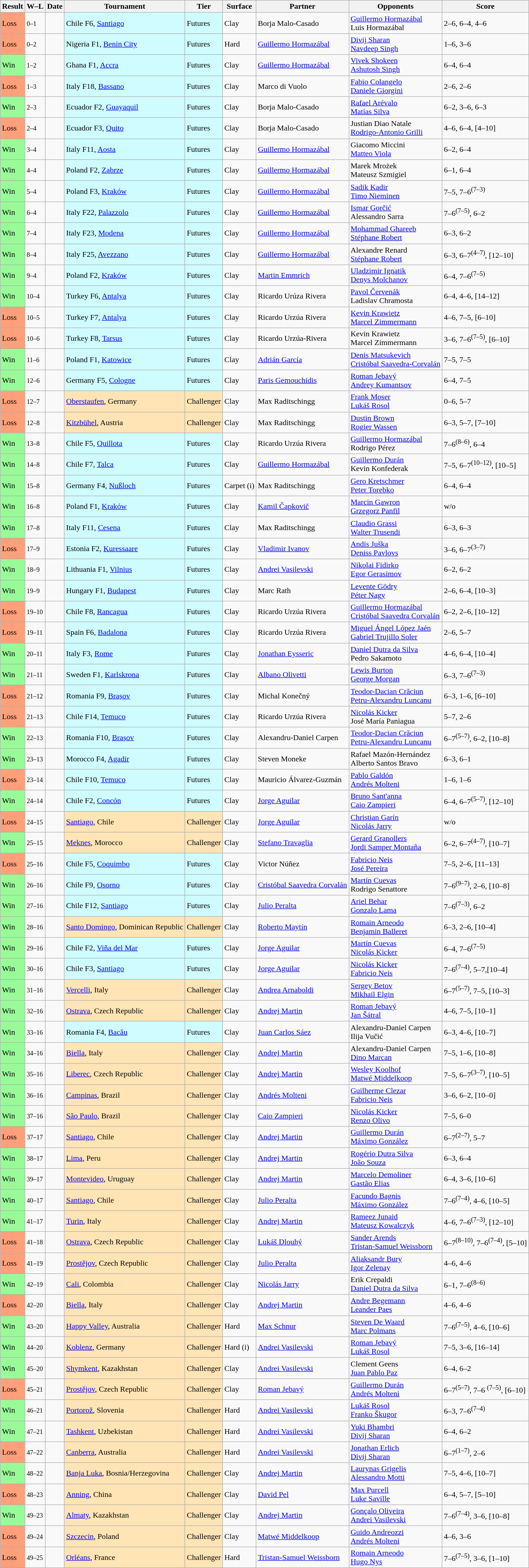<table class="sortable wikitable">
<tr>
<th>Result</th>
<th class="unsortable">W–L</th>
<th>Date</th>
<th>Tournament</th>
<th>Tier</th>
<th>Surface</th>
<th>Partner</th>
<th>Opponents</th>
<th class="unsortable">Score</th>
</tr>
<tr>
<td bgcolor=#FFA07A>Loss</td>
<td><small>0–1</small></td>
<td></td>
<td style="background:#cffcff;">Chile F6, <a href='#'>Santiago</a></td>
<td style="background:#cffcff;">Futures</td>
<td>Clay</td>
<td> Borja Malo-Casado</td>
<td> <a href='#'>Guillermo Hormazábal</a><br> Luis Hormazábal</td>
<td>2–6, 6–4, 4–6</td>
</tr>
<tr>
<td bgcolor=#FFA07A>Loss</td>
<td><small>0–2</small></td>
<td></td>
<td style="background:#cffcff;">Nigeria F1, <a href='#'>Benin City</a></td>
<td style="background:#cffcff;">Futures</td>
<td>Hard</td>
<td> <a href='#'>Guillermo Hormazábal</a></td>
<td> <a href='#'>Divij Sharan</a><br> <a href='#'>Navdeep Singh</a></td>
<td>1–6, 3–6</td>
</tr>
<tr>
<td bgcolor=98FB98>Win</td>
<td><small>1–2</small></td>
<td></td>
<td style="background:#cffcff;">Ghana F1, <a href='#'>Accra</a></td>
<td style="background:#cffcff;">Futures</td>
<td>Clay</td>
<td> <a href='#'>Guillermo Hormazábal</a></td>
<td> <a href='#'>Vivek Shokeen</a><br> <a href='#'>Ashutosh Singh</a></td>
<td>6–4, 6–4</td>
</tr>
<tr>
<td bgcolor=#FFA07A>Loss</td>
<td><small>1–3</small></td>
<td></td>
<td style="background:#cffcff;">Italy F18, <a href='#'>Bassano</a></td>
<td style="background:#cffcff;">Futures</td>
<td>Clay</td>
<td> Marco di Vuolo</td>
<td> <a href='#'>Fabio Colangelo</a><br> <a href='#'>Daniele Giorgini</a></td>
<td>2–6, 2–6</td>
</tr>
<tr>
<td bgcolor=98FB98>Win</td>
<td><small>2–3</small></td>
<td></td>
<td style="background:#cffcff;">Ecuador F2, <a href='#'>Guayaquil</a></td>
<td style="background:#cffcff;">Futures</td>
<td>Clay</td>
<td> Borja Malo-Casado</td>
<td> <a href='#'>Rafael Arévalo</a><br> <a href='#'>Matías Silva</a></td>
<td>6–2, 3–6, 6–3</td>
</tr>
<tr>
<td bgcolor=#FFA07A>Loss</td>
<td><small>2–4</small></td>
<td></td>
<td style="background:#cffcff;">Ecuador F3, <a href='#'>Quito</a></td>
<td style="background:#cffcff;">Futures</td>
<td>Clay</td>
<td> Borja Malo-Casado</td>
<td> Justian Diao Natale<br> <a href='#'>Rodrigo-Antonio Grilli</a></td>
<td>4–6, 6–4, [4–10]</td>
</tr>
<tr>
<td bgcolor=98FB98>Win</td>
<td><small>3–4</small></td>
<td></td>
<td style="background:#cffcff;">Italy F11, <a href='#'>Aosta</a></td>
<td style="background:#cffcff;">Futures</td>
<td>Clay</td>
<td> <a href='#'>Guillermo Hormazábal</a></td>
<td> Giacomo Miccini<br> <a href='#'>Matteo Viola</a></td>
<td>6–2, 6–4</td>
</tr>
<tr>
<td bgcolor=98FB98>Win</td>
<td><small>4–4</small></td>
<td></td>
<td style="background:#cffcff;">Poland F2, <a href='#'>Zabrze</a></td>
<td style="background:#cffcff;">Futures</td>
<td>Clay</td>
<td> <a href='#'>Guillermo Hormazábal</a></td>
<td> Marek Mrożek<br> Mateusz Szmigiel</td>
<td>6–1, 6–4</td>
</tr>
<tr>
<td bgcolor=98FB98>Win</td>
<td><small>5–4</small></td>
<td></td>
<td style="background:#cffcff;">Poland F3, <a href='#'>Kraków</a></td>
<td style="background:#cffcff;">Futures</td>
<td>Clay</td>
<td> <a href='#'>Guillermo Hormazábal</a></td>
<td> <a href='#'>Sadik Kadir</a><br> <a href='#'>Timo Nieminen</a></td>
<td>7–5, 7–6<sup>(7–3)</sup></td>
</tr>
<tr>
<td bgcolor=98FB98>Win</td>
<td><small>6–4</small></td>
<td></td>
<td style="background:#cffcff;">Italy F22, <a href='#'>Palazzolo</a></td>
<td style="background:#cffcff;">Futures</td>
<td>Clay</td>
<td> <a href='#'>Guillermo Hormazábal</a></td>
<td> <a href='#'>Ismar Gorčić</a><br> Alessandro Sarra</td>
<td>7–6<sup>(7–5)</sup>, 6–2</td>
</tr>
<tr>
<td bgcolor=98FB98>Win</td>
<td><small>7–4</small></td>
<td></td>
<td style="background:#cffcff;">Italy F23, <a href='#'>Modena</a></td>
<td style="background:#cffcff;">Futures</td>
<td>Clay</td>
<td> <a href='#'>Guillermo Hormazábal</a></td>
<td> <a href='#'>Mohammad Ghareeb</a><br> <a href='#'>Stéphane Robert</a></td>
<td>6–3, 6–2</td>
</tr>
<tr>
<td bgcolor=98FB98>Win</td>
<td><small>8–4</small></td>
<td></td>
<td style="background:#cffcff;">Italy F25, <a href='#'>Avezzano</a></td>
<td style="background:#cffcff;">Futures</td>
<td>Clay</td>
<td> <a href='#'>Guillermo Hormazábal</a></td>
<td> Alexandre Renard<br> <a href='#'>Stéphane Robert</a></td>
<td>6–3, 6–7<sup>(4–7)</sup>, [12–10]</td>
</tr>
<tr>
<td bgcolor=98FB98>Win</td>
<td><small>9–4</small></td>
<td></td>
<td style="background:#cffcff;">Poland F2, <a href='#'>Kraków</a></td>
<td style="background:#cffcff;">Futures</td>
<td>Clay</td>
<td> <a href='#'>Martin Emmrich</a></td>
<td> <a href='#'>Uladzimir Ignatik</a><br> <a href='#'>Denys Molchanov</a></td>
<td>6–4, 7–6<sup>(7–5)</sup></td>
</tr>
<tr>
<td bgcolor=98FB98>Win</td>
<td><small>10–4</small></td>
<td></td>
<td style="background:#cffcff;">Turkey F6, <a href='#'>Antalya</a></td>
<td style="background:#cffcff;">Futures</td>
<td>Clay</td>
<td> Ricardo Urúza Rivera</td>
<td> <a href='#'>Pavol Červenák</a><br> Ladislav Chramosta</td>
<td>6–4, 4–6, [14–12]</td>
</tr>
<tr>
<td bgcolor=#FFA07A>Loss</td>
<td><small>10–5</small></td>
<td></td>
<td style="background:#cffcff;">Turkey F7, <a href='#'>Antalya</a></td>
<td style="background:#cffcff;">Futures</td>
<td>Clay</td>
<td> Ricardo Urzúa Rivera</td>
<td> <a href='#'>Kevin Krawietz</a><br> <a href='#'>Marcel Zimmermann</a></td>
<td>4–6, 7–5, [6–10]</td>
</tr>
<tr>
<td bgcolor=#FFA07A>Loss</td>
<td><small>10–6</small></td>
<td></td>
<td style="background:#cffcff;">Turkey F8, <a href='#'>Tarsus</a></td>
<td style="background:#cffcff;">Futures</td>
<td>Clay</td>
<td> Ricardo Urzúa-Rivera</td>
<td> Kevin Krawietz<br> Marcel Zimmermann</td>
<td>3–6, 7–6<sup>(7–5)</sup>, [6–10]</td>
</tr>
<tr>
<td bgcolor=98FB98>Win</td>
<td><small>11–6</small></td>
<td></td>
<td style="background:#cffcff;">Poland F1, <a href='#'>Katowice</a></td>
<td style="background:#cffcff;">Futures</td>
<td>Clay</td>
<td> <a href='#'>Adrián García</a></td>
<td> <a href='#'>Denis Matsukevich</a><br> <a href='#'>Cristóbal Saavedra-Corvalán</a></td>
<td>7–5, 7–5</td>
</tr>
<tr>
<td bgcolor=98FB98>Win</td>
<td><small>12–6</small></td>
<td></td>
<td style="background:#cffcff;">Germany F5, <a href='#'>Cologne</a></td>
<td style="background:#cffcff;">Futures</td>
<td>Clay</td>
<td> <a href='#'>Paris Gemouchidis</a></td>
<td> <a href='#'>Roman Jebavý</a><br> <a href='#'>Andrey Kumantsov</a></td>
<td>6–4, 7–5</td>
</tr>
<tr>
<td bgcolor=#FFA07A>Loss</td>
<td><small>12–7</small></td>
<td><a href='#'></a></td>
<td style="background:moccasin;"><a href='#'>Oberstaufen</a>, Germany</td>
<td style="background:moccasin;">Challenger</td>
<td>Clay</td>
<td> Max Raditschingg</td>
<td> <a href='#'>Frank Moser</a><br> <a href='#'>Lukáš Rosol</a></td>
<td>0–6, 5–7</td>
</tr>
<tr>
<td bgcolor=#FFA07A>Loss</td>
<td><small>12–8</small></td>
<td><a href='#'></a></td>
<td style="background:moccasin;"><a href='#'>Kitzbühel</a>, Austria</td>
<td style="background:moccasin;">Challenger</td>
<td>Clay</td>
<td> Max Raditschingg</td>
<td> <a href='#'>Dustin Brown</a><br> <a href='#'>Rogier Wassen</a></td>
<td>6–3, 5–7, [7–10]</td>
</tr>
<tr>
<td bgcolor=98FB98>Win</td>
<td><small>13–8</small></td>
<td></td>
<td style="background:#cffcff;">Chile F5, <a href='#'>Quillota</a></td>
<td style="background:#cffcff;">Futures</td>
<td>Clay</td>
<td> Ricardo Urzúa Rivera</td>
<td> <a href='#'>Guillermo Hormazábal</a><br> Rodrigo Pérez</td>
<td>7–6<sup>(8–6)</sup>, 6–4</td>
</tr>
<tr>
<td bgcolor=98FB98>Win</td>
<td><small>14–8</small></td>
<td></td>
<td style="background:#cffcff;">Chile F7, <a href='#'>Talca</a></td>
<td style="background:#cffcff;">Futures</td>
<td>Clay</td>
<td> <a href='#'>Guillermo Hormazábal</a></td>
<td> <a href='#'>Guillermo Durán</a><br> Kevin Konfederak</td>
<td>7–5, 6–7<sup>(10–12)</sup>, [10–5]</td>
</tr>
<tr>
<td bgcolor=98FB98>Win</td>
<td><small>15–8</small></td>
<td></td>
<td style="background:#cffcff;">Germany F4, <a href='#'>Nußloch</a></td>
<td style="background:#cffcff;">Futures</td>
<td>Carpet (i)</td>
<td> Max Raditschingg</td>
<td> <a href='#'>Gero Kretschmer</a><br> <a href='#'>Peter Torebko</a></td>
<td>6–4, 6–4</td>
</tr>
<tr>
<td bgcolor=98FB98>Win</td>
<td><small>16–8</small></td>
<td></td>
<td style="background:#cffcff;">Poland F1, <a href='#'>Kraków</a></td>
<td style="background:#cffcff;">Futures</td>
<td>Clay</td>
<td> <a href='#'>Kamil Čapkovič</a></td>
<td> <a href='#'>Marcin Gawron</a><br> <a href='#'>Grzegorz Panfil</a></td>
<td>w/o</td>
</tr>
<tr>
<td bgcolor=98FB98>Win</td>
<td><small>17–8</small></td>
<td></td>
<td style="background:#cffcff;">Italy F11, <a href='#'>Cesena</a></td>
<td style="background:#cffcff;">Futures</td>
<td>Clay</td>
<td> Max Raditschingg</td>
<td> <a href='#'>Claudio Grassi</a><br> <a href='#'>Walter Trusendi</a></td>
<td>6–3, 6–3</td>
</tr>
<tr>
<td bgcolor=#FFA07A>Loss</td>
<td><small>17–9</small></td>
<td></td>
<td style="background:#cffcff;">Estonia F2, <a href='#'>Kuressaare</a></td>
<td style="background:#cffcff;">Futures</td>
<td>Clay</td>
<td> <a href='#'>Vladimir Ivanov</a></td>
<td> <a href='#'>Andis Juška</a><br> <a href='#'>Deniss Pavlovs</a></td>
<td>3–6, 6–7<sup>(3–7)</sup></td>
</tr>
<tr>
<td bgcolor=98FB98>Win</td>
<td><small>18–9</small></td>
<td></td>
<td style="background:#cffcff;">Lithuania F1, <a href='#'>Vilnius</a></td>
<td style="background:#cffcff;">Futures</td>
<td>Clay</td>
<td> <a href='#'>Andrei Vasilevski</a></td>
<td> <a href='#'>Nikolai Fidirko</a><br> <a href='#'>Egor Gerasimov</a></td>
<td>6–2, 6–2</td>
</tr>
<tr>
<td bgcolor=98FB98>Win</td>
<td><small>19–9</small></td>
<td></td>
<td style="background:#cffcff;">Hungary F1, <a href='#'>Budapest</a></td>
<td style="background:#cffcff;">Futures</td>
<td>Clay</td>
<td> Marc Rath</td>
<td> <a href='#'>Levente Gödry</a><br> <a href='#'>Péter Nagy</a></td>
<td>2–6, 6–4, [10–3]</td>
</tr>
<tr>
<td bgcolor=#FFA07A>Loss</td>
<td><small>19–10</small></td>
<td></td>
<td style="background:#cffcff;">Chile F8, <a href='#'>Rancagua</a></td>
<td style="background:#cffcff;">Futures</td>
<td>Clay</td>
<td> Ricardo Urzúa Rivera</td>
<td> <a href='#'>Guillermo Hormazábal</a><br> <a href='#'>Cristóbal Saavedra Corvalán</a></td>
<td>6–2, 2–6, [10–12]</td>
</tr>
<tr>
<td bgcolor=#FFA07A>Loss</td>
<td><small>19–11</small></td>
<td></td>
<td style="background:#cffcff;">Spain F6, <a href='#'>Badalona</a></td>
<td style="background:#cffcff;">Futures</td>
<td>Clay</td>
<td> Ricardo Urzúa Rivera</td>
<td> <a href='#'>Miguel Ángel López Jaén</a><br> <a href='#'>Gabriel Trujillo Soler</a></td>
<td>2–6, 5–7</td>
</tr>
<tr>
<td bgcolor=98FB98>Win</td>
<td><small>20–11</small></td>
<td></td>
<td style="background:#cffcff;">Italy F3, <a href='#'>Rome</a></td>
<td style="background:#cffcff;">Futures</td>
<td>Clay</td>
<td> <a href='#'>Jonathan Eysseric</a></td>
<td> <a href='#'>Daniel Dutra da Silva</a><br> Pedro Sakamoto</td>
<td>4–6, 6–4, [10–4]</td>
</tr>
<tr>
<td bgcolor=98FB98>Win</td>
<td><small>21–11</small></td>
<td></td>
<td style="background:#cffcff;">Sweden F1, <a href='#'>Karlskrona</a></td>
<td style="background:#cffcff;">Futures</td>
<td>Clay</td>
<td> <a href='#'>Albano Olivetti</a></td>
<td> <a href='#'>Lewis Burton</a><br> <a href='#'>George Morgan</a></td>
<td>6–3, 7–6<sup>(7–3)</sup></td>
</tr>
<tr>
<td bgcolor=#FFA07A>Loss</td>
<td><small>21–12</small></td>
<td></td>
<td style="background:#cffcff;">Romania F9, <a href='#'>Brașov</a></td>
<td style="background:#cffcff;">Futures</td>
<td>Clay</td>
<td> Michal Konečný</td>
<td> <a href='#'>Teodor-Dacian Crăciun</a><br> <a href='#'>Petru-Alexandru Luncanu</a></td>
<td>6–3, 1–6, [6–10]</td>
</tr>
<tr>
<td bgcolor=#FFA07A>Loss</td>
<td><small>21–13</small></td>
<td></td>
<td style="background:#cffcff;">Chile F14, <a href='#'>Temuco</a></td>
<td style="background:#cffcff;">Futures</td>
<td>Clay</td>
<td> Ricardo Urzúa Rivera</td>
<td> <a href='#'>Nicolás Kicker</a><br> José María Paniagua</td>
<td>5–7, 2–6</td>
</tr>
<tr>
<td bgcolor=98FB98>Win</td>
<td><small>22–13</small></td>
<td></td>
<td style="background:#cffcff;">Romania F10, <a href='#'>Brașov</a></td>
<td style="background:#cffcff;">Futures</td>
<td>Clay</td>
<td> Alexandru-Daniel Carpen</td>
<td> <a href='#'>Teodor-Dacian Crăciun</a><br> <a href='#'>Petru-Alexandru Luncanu</a></td>
<td>6–7<sup>(5–7)</sup>, 6–2, [10–8]</td>
</tr>
<tr>
<td bgcolor=98FB98>Win</td>
<td><small>23–13</small></td>
<td></td>
<td style="background:#cffcff;">Morocco F4, <a href='#'>Agadir</a></td>
<td style="background:#cffcff;">Futures</td>
<td>Clay</td>
<td> Steven Moneke</td>
<td> Rafael Mazón-Hernández<br> Alberto Santos Bravo</td>
<td>6–3, 6–1</td>
</tr>
<tr>
<td bgcolor=#FFA07A>Loss</td>
<td><small>23–14</small></td>
<td></td>
<td style="background:#cffcff;">Chile F10, <a href='#'>Temuco</a></td>
<td style="background:#cffcff;">Futures</td>
<td>Clay</td>
<td> Mauricio Álvarez-Guzmán</td>
<td> <a href='#'>Pablo Galdón</a><br> <a href='#'>Andrés Molteni</a></td>
<td>1–6, 1–6</td>
</tr>
<tr>
<td bgcolor=98FB98>Win</td>
<td><small>24–14</small></td>
<td></td>
<td style="background:#cffcff;">Chile F2, <a href='#'>Concón</a></td>
<td style="background:#cffcff;">Futures</td>
<td>Clay</td>
<td> <a href='#'>Jorge Aguilar</a></td>
<td> <a href='#'>Bruno Sant'anna</a><br> <a href='#'>Caio Zampieri</a></td>
<td>6–4, 6–7<sup>(5–7)</sup>, [12–10]</td>
</tr>
<tr>
<td bgcolor=#FFA07A>Loss</td>
<td><small>24–15</small></td>
<td><a href='#'></a></td>
<td style="background:moccasin;"><a href='#'>Santiago</a>, Chile</td>
<td style="background:moccasin;">Challenger</td>
<td>Clay</td>
<td> <a href='#'>Jorge Aguilar</a></td>
<td> <a href='#'>Christian Garín</a><br> <a href='#'>Nicolás Jarry</a></td>
<td>w/o</td>
</tr>
<tr>
<td bgcolor=98FB98>Win</td>
<td><small>25–15</small></td>
<td><a href='#'></a></td>
<td style="background:moccasin;"><a href='#'>Meknes</a>, Morocco</td>
<td style="background:moccasin;">Challenger</td>
<td>Clay</td>
<td> <a href='#'>Stefano Travaglia</a></td>
<td> <a href='#'>Gerard Granollers</a><br> <a href='#'>Jordi Samper Montaña</a></td>
<td>6–2, 6–7<sup>(4–7)</sup>, [10–7]</td>
</tr>
<tr>
<td bgcolor=#FFA07A>Loss</td>
<td><small>25–16</small></td>
<td></td>
<td style="background:#cffcff;">Chile F5, <a href='#'>Coquimbo</a></td>
<td style="background:#cffcff;">Futures</td>
<td>Clay</td>
<td> Victor Núñez</td>
<td> <a href='#'>Fabricio Neis</a><br> <a href='#'>José Pereira</a></td>
<td>7–5, 2–6, [11–13]</td>
</tr>
<tr>
<td bgcolor=98FB98>Win</td>
<td><small>26–16</small></td>
<td></td>
<td style="background:#cffcff;">Chile F9, <a href='#'>Osorno</a></td>
<td style="background:#cffcff;">Futures</td>
<td>Clay</td>
<td> <a href='#'>Cristóbal Saavedra Corvalán</a></td>
<td> <a href='#'>Martín Cuevas</a><br> Rodrigo Senattore</td>
<td>7–6<sup>(9–7)</sup>, 2–6, [10–8]</td>
</tr>
<tr>
<td bgcolor=98FB98>Win</td>
<td><small>27–16</small></td>
<td></td>
<td style="background:#cffcff;">Chile F12, <a href='#'>Santiago</a></td>
<td style="background:#cffcff;">Futures</td>
<td>Clay</td>
<td> <a href='#'>Julio Peralta</a></td>
<td> <a href='#'>Ariel Behar</a><br> <a href='#'>Gonzalo Lama</a></td>
<td>7–6<sup>(7–3)</sup>, 6–2</td>
</tr>
<tr>
<td bgcolor=98FB98>Win</td>
<td><small>28–16</small></td>
<td><a href='#'></a></td>
<td style="background:moccasin;"><a href='#'>Santo Domingo</a>, Dominican Republic</td>
<td style="background:moccasin;">Challenger</td>
<td>Clay</td>
<td> <a href='#'>Roberto Maytín</a></td>
<td> <a href='#'>Romain Arneodo</a><br> <a href='#'>Benjamin Balleret</a></td>
<td>6–3, 2–6, [10–4]</td>
</tr>
<tr>
<td bgcolor=98FB98>Win</td>
<td><small>29–16</small></td>
<td></td>
<td style="background:#cffcff;">Chile F2, <a href='#'>Viña del Mar</a></td>
<td style="background:#cffcff;">Futures</td>
<td>Clay</td>
<td> <a href='#'>Jorge Aguilar</a></td>
<td> <a href='#'>Martín Cuevas</a><br> <a href='#'>Nicolás Kicker</a></td>
<td>6–4, 7–6<sup>(7–5)</sup></td>
</tr>
<tr>
<td bgcolor=98FB98>Win</td>
<td><small>30–16</small></td>
<td></td>
<td style="background:#cffcff;">Chile F3, <a href='#'>Santiago</a></td>
<td style="background:#cffcff;">Futures</td>
<td>Clay</td>
<td> <a href='#'>Jorge Aguilar</a></td>
<td> <a href='#'>Nicolás Kicker</a><br> <a href='#'>Fabricio Neis</a></td>
<td>7–6<sup>(7–4)</sup>, 5–7,[10–4]</td>
</tr>
<tr>
<td bgcolor=98FB98>Win</td>
<td><small>31–16</small></td>
<td><a href='#'></a></td>
<td style="background:moccasin;"><a href='#'>Vercelli</a>, Italy</td>
<td style="background:moccasin;">Challenger</td>
<td>Clay</td>
<td> <a href='#'>Andrea Arnaboldi</a></td>
<td> <a href='#'>Sergey Betov</a><br> <a href='#'>Mikhail Elgin</a></td>
<td>6–7<sup>(5–7)</sup>, 7–5, [10–3]</td>
</tr>
<tr>
<td bgcolor=98FB98>Win</td>
<td><small>32–16</small></td>
<td><a href='#'></a></td>
<td style="background:moccasin;"><a href='#'>Ostrava</a>, Czech Republic</td>
<td style="background:moccasin;">Challenger</td>
<td>Clay</td>
<td> <a href='#'>Andrej Martin</a></td>
<td> <a href='#'>Roman Jebavý</a><br> <a href='#'>Jan Šátral</a></td>
<td>4–6, 7–5, [10–1]</td>
</tr>
<tr>
<td bgcolor=98FB98>Win</td>
<td><small>33–16</small></td>
<td></td>
<td style="background:#cffcff;">Romania F4, <a href='#'>Bacău</a></td>
<td style="background:#cffcff;">Futures</td>
<td>Clay</td>
<td> <a href='#'>Juan Carlos Sáez</a></td>
<td> Alexandru-Daniel Carpen<br> Ilija Vučić</td>
<td>6–3, 4–6, [10–7]</td>
</tr>
<tr>
<td bgcolor=98FB98>Win</td>
<td><small>34–16</small></td>
<td><a href='#'></a></td>
<td style="background:moccasin;"><a href='#'>Biella</a>, Italy</td>
<td style="background:moccasin;">Challenger</td>
<td>Clay</td>
<td> <a href='#'>Andrej Martin</a></td>
<td> Alexandru-Daniel Carpen<br> <a href='#'>Dino Marcan</a></td>
<td>7–5, 1–6, [10–8]</td>
</tr>
<tr>
<td bgcolor=98FB98>Win</td>
<td><small>35–16</small></td>
<td><a href='#'></a></td>
<td style="background:moccasin;"><a href='#'>Liberec</a>, Czech Republic</td>
<td style="background:moccasin;">Challenger</td>
<td>Clay</td>
<td> <a href='#'>Andrej Martin</a></td>
<td> <a href='#'>Wesley Koolhof</a><br> <a href='#'>Matwé Middelkoop</a></td>
<td>7–5, 6–7<sup>(3–7)</sup>, [10–5]</td>
</tr>
<tr>
<td bgcolor=98FB98>Win</td>
<td><small>36–16</small></td>
<td><a href='#'></a></td>
<td style="background:moccasin;"><a href='#'>Campinas</a>, Brazil</td>
<td style="background:moccasin;">Challenger</td>
<td>Clay</td>
<td> <a href='#'>Andrés Molteni</a></td>
<td> <a href='#'>Guilherme Clezar</a><br> <a href='#'>Fabricio Neis</a></td>
<td>3–6, 6–2, [10–0]</td>
</tr>
<tr>
<td bgcolor=98FB98>Win</td>
<td><small>37–16</small></td>
<td><a href='#'></a></td>
<td style="background:moccasin;"><a href='#'>São Paulo</a>, Brazil</td>
<td style="background:moccasin;">Challenger</td>
<td>Clay</td>
<td> <a href='#'>Caio Zampieri</a></td>
<td> <a href='#'>Nicolás Kicker</a><br> <a href='#'>Renzo Olivo</a></td>
<td>7–5, 6–0</td>
</tr>
<tr>
<td bgcolor=#FFA07A>Loss</td>
<td><small>37–17</small></td>
<td><a href='#'></a></td>
<td style="background:moccasin;"><a href='#'>Santiago</a>, Chile</td>
<td style="background:moccasin;">Challenger</td>
<td>Clay</td>
<td> <a href='#'>Andrej Martin</a></td>
<td> <a href='#'>Guillermo Durán</a><br> <a href='#'>Máximo González</a></td>
<td>6–7<sup>(2–7)</sup>, 5–7</td>
</tr>
<tr>
<td bgcolor=98FB98>Win</td>
<td><small>38–17</small></td>
<td><a href='#'></a></td>
<td style="background:moccasin;"><a href='#'>Lima</a>, Peru</td>
<td style="background:moccasin;">Challenger</td>
<td>Clay</td>
<td> <a href='#'>Andrej Martin</a></td>
<td> <a href='#'>Rogério Dutra Silva</a><br> <a href='#'>João Souza</a></td>
<td>6–3, 6–4</td>
</tr>
<tr>
<td bgcolor=98FB98>Win</td>
<td><small>39–17</small></td>
<td><a href='#'></a></td>
<td style="background:moccasin;"><a href='#'>Montevideo</a>, Uruguay</td>
<td style="background:moccasin;">Challenger</td>
<td>Clay</td>
<td> <a href='#'>Andrej Martin</a></td>
<td> <a href='#'>Marcelo Demoliner</a><br> <a href='#'>Gastão Elias</a></td>
<td>6–4, 3–6, [10–6]</td>
</tr>
<tr>
<td bgcolor=98FB98>Win</td>
<td><small>40–17</small></td>
<td><a href='#'></a></td>
<td style="background:moccasin;"><a href='#'>Santiago</a>, Chile</td>
<td style="background:moccasin;">Challenger</td>
<td>Clay</td>
<td> <a href='#'>Julio Peralta</a></td>
<td> <a href='#'>Facundo Bagnis</a><br> <a href='#'>Máximo González</a></td>
<td>7–6<sup>(7–4)</sup>, 4–6, [10–5]</td>
</tr>
<tr>
<td bgcolor=98FB98>Win</td>
<td><small>41–17</small></td>
<td><a href='#'></a></td>
<td style="background:moccasin;"><a href='#'>Turin</a>, Italy</td>
<td style="background:moccasin;">Challenger</td>
<td>Clay</td>
<td> <a href='#'>Andrej Martin</a></td>
<td> <a href='#'>Rameez Junaid</a><br> <a href='#'>Mateusz Kowalczyk</a></td>
<td>4–6, 7–6<sup>(7–3)</sup>, [12–10]</td>
</tr>
<tr>
<td bgcolor=#FFA07A>Loss</td>
<td><small>41–18</small></td>
<td><a href='#'></a></td>
<td style="background:moccasin;"><a href='#'>Ostrava</a>, Czech Republic</td>
<td style="background:moccasin;">Challenger</td>
<td>Clay</td>
<td> <a href='#'>Lukáš Dlouhý</a></td>
<td> <a href='#'>Sander Arends</a><br> <a href='#'>Tristan-Samuel Weissborn</a></td>
<td>6–7<sup>(8–10)</sup>, 7–6<sup>(7–4)</sup>, [5–10]</td>
</tr>
<tr>
<td bgcolor=#FFA07A>Loss</td>
<td><small>41–19</small></td>
<td><a href='#'></a></td>
<td style="background:moccasin;"><a href='#'>Prostějov</a>, Czech Republic</td>
<td style="background:moccasin;">Challenger</td>
<td>Clay</td>
<td> <a href='#'>Julio Peralta</a></td>
<td> <a href='#'>Aliaksandr Bury</a><br> <a href='#'>Igor Zelenay</a></td>
<td>4–6, 4–6</td>
</tr>
<tr>
<td bgcolor=98FB98>Win</td>
<td><small>42–19</small></td>
<td><a href='#'></a></td>
<td style="background:moccasin;"><a href='#'>Cali</a>, Colombia</td>
<td style="background:moccasin;">Challenger</td>
<td>Clay</td>
<td> <a href='#'>Nicolás Jarry</a></td>
<td> Erik Crepaldi<br> <a href='#'>Daniel Dutra da Silva</a></td>
<td>6–1, 7–6<sup>(8–6)</sup></td>
</tr>
<tr>
<td bgcolor=#FFA07A>Loss</td>
<td><small>42–20</small></td>
<td><a href='#'></a></td>
<td style="background:moccasin;"><a href='#'>Biella</a>, Italy</td>
<td style="background:moccasin;">Challenger</td>
<td>Clay</td>
<td> <a href='#'>Andrej Martin</a></td>
<td> <a href='#'>Andre Begemann</a><br> <a href='#'>Leander Paes</a></td>
<td>4–6, 4–6</td>
</tr>
<tr>
<td bgcolor=98FB98>Win</td>
<td><small>43–20</small></td>
<td><a href='#'></a></td>
<td style="background:moccasin;"><a href='#'>Happy Valley</a>, Australia</td>
<td style="background:moccasin;">Challenger</td>
<td>Hard</td>
<td> <a href='#'>Max Schnur</a></td>
<td> <a href='#'>Steven De Waard</a><br> <a href='#'>Marc Polmans</a></td>
<td>7–6<sup>(7–5)</sup>, 4–6, [10–6]</td>
</tr>
<tr>
<td bgcolor=98FB98>Win</td>
<td><small>44–20</small></td>
<td><a href='#'></a></td>
<td style="background:moccasin;"><a href='#'>Koblenz</a>, Germany</td>
<td style="background:moccasin;">Challenger</td>
<td>Hard (i)</td>
<td> <a href='#'>Andrei Vasilevski</a></td>
<td> <a href='#'>Roman Jebavý</a><br> <a href='#'>Lukáš Rosol</a></td>
<td>7–5, 3–6, [16–14]</td>
</tr>
<tr>
<td bgcolor=98FB98>Win</td>
<td><small>45–20</small></td>
<td><a href='#'></a></td>
<td style="background:moccasin;"><a href='#'>Shymkent</a>, Kazakhstan</td>
<td style="background:moccasin;">Challenger</td>
<td>Clay</td>
<td> <a href='#'>Andrei Vasilevski</a></td>
<td> Clement Geens<br> <a href='#'>Juan Pablo Paz</a></td>
<td>6–4, 6–2</td>
</tr>
<tr>
<td bgcolor=#FFA07A>Loss</td>
<td><small>45–21</small></td>
<td><a href='#'></a></td>
<td style="background:moccasin;"><a href='#'>Prostějov</a>, Czech Republic</td>
<td style="background:moccasin;">Challenger</td>
<td>Clay</td>
<td> <a href='#'>Roman Jebavý</a></td>
<td> <a href='#'>Guillermo Durán</a><br> <a href='#'>Andrés Molteni</a></td>
<td>6–7<sup>(5–7)</sup>, 7–6 <sup>(7–5)</sup>, [6–10]</td>
</tr>
<tr>
<td bgcolor=98FB98>Win</td>
<td><small>46–21</small></td>
<td><a href='#'></a></td>
<td style="background:moccasin;"><a href='#'>Portorož</a>, Slovenia</td>
<td style="background:moccasin;">Challenger</td>
<td>Hard</td>
<td> <a href='#'>Andrei Vasilevski</a></td>
<td> <a href='#'>Lukáš Rosol</a><br> <a href='#'>Franko Škugor</a></td>
<td>6–3, 7–6<sup>(7–4)</sup></td>
</tr>
<tr>
<td bgcolor=98FB98>Win</td>
<td><small>47–21</small></td>
<td><a href='#'></a></td>
<td style="background:moccasin;"><a href='#'>Tashkent</a>, Uzbekistan</td>
<td style="background:moccasin;">Challenger</td>
<td>Hard</td>
<td> <a href='#'>Andrei Vasilevski</a></td>
<td> <a href='#'>Yuki Bhambri</a><br> <a href='#'>Divij Sharan</a></td>
<td>6–4, 6–2</td>
</tr>
<tr>
<td bgcolor=#FFA07A>Loss</td>
<td><small>47–22</small></td>
<td><a href='#'></a></td>
<td style="background:moccasin;"><a href='#'>Canberra</a>, Australia</td>
<td style="background:moccasin;">Challenger</td>
<td>Hard</td>
<td> <a href='#'>Andrei Vasilevski</a></td>
<td> <a href='#'>Jonathan Erlich</a><br> <a href='#'>Divij Sharan</a></td>
<td>6–7<sup>(1–7)</sup>, 2–6</td>
</tr>
<tr>
<td bgcolor=98FB98>Win</td>
<td><small>48–22</small></td>
<td><a href='#'></a></td>
<td style="background:moccasin;"><a href='#'>Banja Luka</a>, Bosnia/Herzegovina</td>
<td style="background:moccasin;">Challenger</td>
<td>Clay</td>
<td> <a href='#'>Andrej Martin</a></td>
<td> <a href='#'>Laurynas Grigelis</a><br> <a href='#'>Alessandro Motti</a></td>
<td>7–5, 4–6, [10–7]</td>
</tr>
<tr>
<td bgcolor=#FFA07A>Loss</td>
<td><small>48–23</small></td>
<td><a href='#'></a></td>
<td style="background:moccasin;"><a href='#'>Anning</a>, China</td>
<td style="background:moccasin;">Challenger</td>
<td>Clay</td>
<td> <a href='#'>David Pel</a></td>
<td> <a href='#'>Max Purcell</a><br> <a href='#'>Luke Saville</a></td>
<td>6–4, 5–7, [5–10]</td>
</tr>
<tr>
<td bgcolor=98FB98>Win</td>
<td><small>49–23</small></td>
<td><a href='#'></a></td>
<td style="background:moccasin;"><a href='#'>Almaty</a>, Kazakhstan</td>
<td style="background:moccasin;">Challenger</td>
<td>Clay</td>
<td> <a href='#'>Andrej Martin</a></td>
<td> <a href='#'>Gonçalo Oliveira</a><br> <a href='#'>Andrei Vasilevski</a></td>
<td>7–6<sup>(7–4)</sup>, 3–6, [10–8]</td>
</tr>
<tr>
<td bgcolor=#FFA07A>Loss</td>
<td><small>49–24</small></td>
<td><a href='#'></a></td>
<td style="background:moccasin;"><a href='#'>Szczecin</a>, Poland</td>
<td style="background:moccasin;">Challenger</td>
<td>Clay</td>
<td> <a href='#'>Matwé Middelkoop</a></td>
<td> <a href='#'>Guido Andreozzi</a><br> <a href='#'>Andrés Molteni</a></td>
<td>4–6, 3–6</td>
</tr>
<tr>
<td bgcolor=#FFA07A>Loss</td>
<td><small>49–25</small></td>
<td><a href='#'></a></td>
<td style="background:moccasin;"><a href='#'>Orléans</a>, France</td>
<td style="background:moccasin;">Challenger</td>
<td>Hard</td>
<td> <a href='#'>Tristan-Samuel Weissborn</a></td>
<td> <a href='#'>Romain Arneodo</a><br> <a href='#'>Hugo Nys</a></td>
<td>7–6<sup>(7–5)</sup>, 3–6, [1–10]</td>
</tr>
</table>
